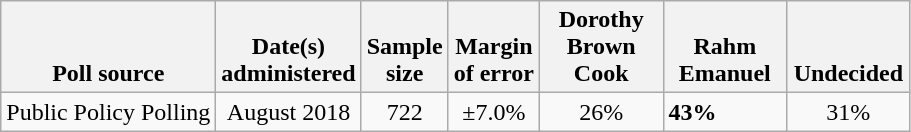<table class="wikitable">
<tr valign=bottom>
<th>Poll source</th>
<th>Date(s)<br>administered</th>
<th>Sample<br>size</th>
<th>Margin<br>of error</th>
<th style="width:75px;">Dorothy<br>Brown Cook</th>
<th style="width:75px;">Rahm<br>Emanuel</th>
<th style="width:75px;">Undecided</th>
</tr>
<tr>
<td>Public Policy Polling</td>
<td align=center>August 2018</td>
<td align=center>722</td>
<td align=center>±7.0%</td>
<td align=center>26%</td>
<td><strong>43%</strong></td>
<td align=center>31%</td>
</tr>
</table>
